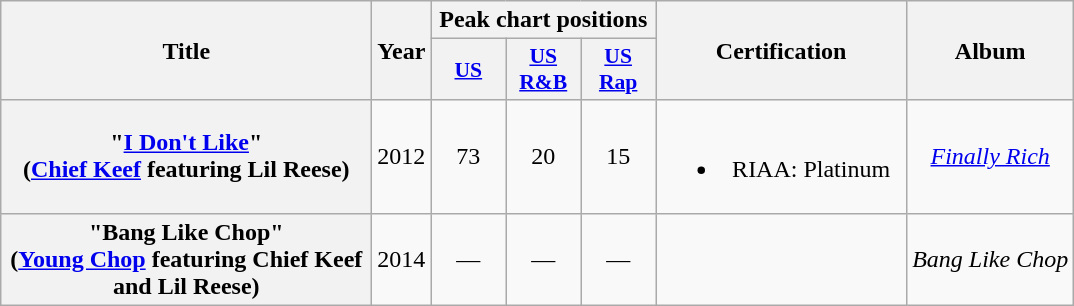<table class="wikitable plainrowheaders" style="text-align:center;">
<tr>
<th scope="col" rowspan="2" style="width:15em;">Title</th>
<th scope="col" rowspan="2">Year</th>
<th scope="col" colspan="3">Peak chart positions</th>
<th scope="col" rowspan="2" style="width:10em;">Certification</th>
<th scope="col" rowspan="2">Album</th>
</tr>
<tr>
<th scope="col" style="width:3em;font-size:90%;"><a href='#'>US</a><br></th>
<th scope="col" style="width:3em;font-size:90%;"><a href='#'>US<br>R&B</a><br></th>
<th scope="col" style="width:3em;font-size:90%;"><a href='#'>US<br>Rap</a><br></th>
</tr>
<tr>
<th scope="row">"<a href='#'>I Don't Like</a>"<br><span>(<a href='#'>Chief Keef</a> featuring Lil Reese)</span></th>
<td>2012</td>
<td>73</td>
<td>20</td>
<td>15</td>
<td><br><ul><li>RIAA: Platinum</li></ul></td>
<td><em><a href='#'>Finally Rich</a></em></td>
</tr>
<tr>
<th scope="row">"Bang Like Chop"<br><span>(<a href='#'>Young Chop</a> featuring Chief Keef and Lil Reese)</span></th>
<td>2014</td>
<td>—</td>
<td>—</td>
<td>—</td>
<td></td>
<td><em>Bang Like Chop</em></td>
</tr>
</table>
